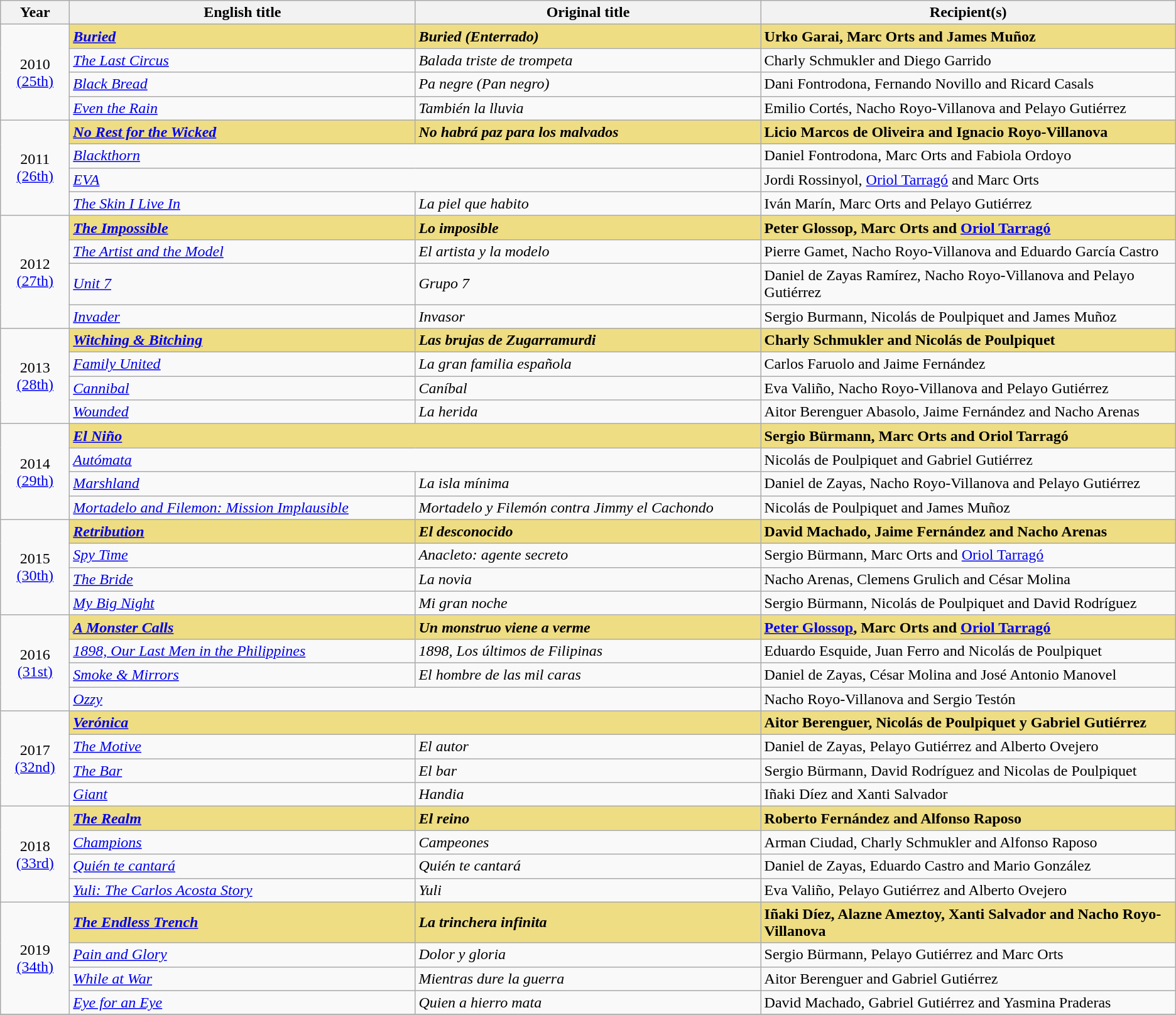<table class="wikitable sortable" style="text-align:left;"style="width:95%">
<tr>
<th scope="col" style="width:5%;">Year</th>
<th scope="col" style="width:25%;">English title</th>
<th scope="col" style="width:25%;">Original title</th>
<th scope="col" style="width:30%;">Recipient(s)</th>
</tr>
<tr>
<td rowspan="4" style="text-align:center;">2010<br><a href='#'>(25th)</a> <br></td>
<td style="background:#eedd82;"><strong><em><a href='#'>Buried</a></em></strong></td>
<td style="background:#eedd82;"><strong><em>Buried (Enterrado)</em></strong></td>
<td style="background:#eedd82;"><strong>Urko Garai, Marc Orts and James Muñoz</strong></td>
</tr>
<tr>
<td><em><a href='#'>The Last Circus</a></em></td>
<td><em>Balada triste de trompeta</em></td>
<td>Charly Schmukler and Diego Garrido</td>
</tr>
<tr>
<td><em><a href='#'>Black Bread</a></em></td>
<td><em>Pa negre (Pan negro)</em></td>
<td>Dani Fontrodona, Fernando Novillo and Ricard Casals</td>
</tr>
<tr>
<td><em><a href='#'>Even the Rain</a></em></td>
<td><em>También la lluvia</em></td>
<td>Emilio Cortés, Nacho Royo-Villanova and Pelayo Gutiérrez</td>
</tr>
<tr>
<td rowspan="4" style="text-align:center;">2011<br><a href='#'>(26th)</a> <br></td>
<td style="background:#eedd82;"><strong><em><a href='#'>No Rest for the Wicked</a></em></strong></td>
<td style="background:#eedd82;"><strong><em>No habrá paz para los malvados</em></strong></td>
<td style="background:#eedd82;"><strong>Licio Marcos de Oliveira and Ignacio Royo-Villanova</strong></td>
</tr>
<tr>
<td colspan="2"><em><a href='#'>Blackthorn</a></em></td>
<td>Daniel Fontrodona, Marc Orts and Fabiola Ordoyo</td>
</tr>
<tr>
<td colspan="2"><em><a href='#'>EVA</a></em></td>
<td>Jordi Rossinyol, <a href='#'>Oriol Tarragó</a> and Marc Orts</td>
</tr>
<tr>
<td><em><a href='#'>The Skin I Live In</a></em></td>
<td><em>La piel que habito</em></td>
<td>Iván Marín, Marc Orts and Pelayo Gutiérrez</td>
</tr>
<tr>
<td rowspan="4" style="text-align:center;">2012<br><a href='#'>(27th)</a> <br></td>
<td style="background:#eedd82;"><strong><em><a href='#'>The Impossible</a></em></strong></td>
<td style="background:#eedd82;"><strong><em>Lo imposible</em></strong></td>
<td style="background:#eedd82;"><strong>Peter Glossop, Marc Orts and <a href='#'>Oriol Tarragó</a></strong></td>
</tr>
<tr>
<td><em><a href='#'>The Artist and the Model</a></em></td>
<td><em>El artista y la modelo</em></td>
<td>Pierre Gamet, Nacho Royo-Villanova and Eduardo García Castro</td>
</tr>
<tr>
<td><em><a href='#'>Unit 7</a></em></td>
<td><em>Grupo 7</em></td>
<td>Daniel de Zayas Ramírez, Nacho Royo-Villanova and Pelayo Gutiérrez</td>
</tr>
<tr>
<td><em><a href='#'>Invader</a></em></td>
<td><em>Invasor</em></td>
<td>Sergio Burmann, Nicolás de Poulpiquet and James Muñoz</td>
</tr>
<tr>
<td rowspan="4" style="text-align:center;">2013<br><a href='#'>(28th)</a> <br></td>
<td style="background:#eedd82;"><strong><em><a href='#'>Witching & Bitching</a></em></strong></td>
<td style="background:#eedd82;"><strong><em>Las brujas de Zugarramurdi</em></strong></td>
<td style="background:#eedd82;"><strong>Charly Schmukler and Nicolás de Poulpiquet</strong></td>
</tr>
<tr>
<td><em><a href='#'>Family United</a></em></td>
<td><em>La gran familia española</em></td>
<td>Carlos Faruolo and Jaime Fernández</td>
</tr>
<tr>
<td><em><a href='#'>Cannibal</a></em></td>
<td><em>Caníbal</em></td>
<td>Eva Valiño, Nacho Royo-Villanova and Pelayo Gutiérrez</td>
</tr>
<tr>
<td><em><a href='#'>Wounded</a></em></td>
<td><em>La herida</em></td>
<td>Aitor Berenguer Abasolo, Jaime Fernández and Nacho Arenas</td>
</tr>
<tr>
<td rowspan="4" style="text-align:center;">2014<br><a href='#'>(29th)</a> <br></td>
<td colspan="2" style="background:#eedd82;"><strong><em><a href='#'>El Niño</a></em></strong></td>
<td style="background:#eedd82;"><strong>Sergio Bürmann, Marc Orts and Oriol Tarragó</strong></td>
</tr>
<tr>
<td colspan="2"><em><a href='#'>Autómata</a></em></td>
<td>Nicolás de Poulpiquet and Gabriel Gutiérrez</td>
</tr>
<tr>
<td><em><a href='#'>Marshland</a></em></td>
<td><em>La isla mínima</em></td>
<td>Daniel de Zayas, Nacho Royo-Villanova and Pelayo Gutiérrez</td>
</tr>
<tr>
<td><em><a href='#'>Mortadelo and Filemon: Mission Implausible</a></em></td>
<td><em>Mortadelo y Filemón contra Jimmy el Cachondo</em></td>
<td>Nicolás de Poulpiquet and James Muñoz</td>
</tr>
<tr>
<td rowspan="4" style="text-align:center;">2015<br><a href='#'>(30th)</a> <br></td>
<td style="background:#eedd82;"><strong><em><a href='#'>Retribution</a></em></strong></td>
<td style="background:#eedd82;"><strong><em>El desconocido</em></strong></td>
<td style="background:#eedd82;"><strong>David Machado, Jaime Fernández and Nacho Arenas</strong></td>
</tr>
<tr>
<td><em><a href='#'>Spy Time</a></em></td>
<td><em>Anacleto: agente secreto</em></td>
<td>Sergio Bürmann, Marc Orts and <a href='#'>Oriol Tarragó</a></td>
</tr>
<tr>
<td><em><a href='#'>The Bride</a></em></td>
<td><em>La novia</em></td>
<td>Nacho Arenas, Clemens Grulich and César Molina</td>
</tr>
<tr>
<td><em><a href='#'>My Big Night</a></em></td>
<td><em>Mi gran noche</em></td>
<td>Sergio Bürmann, Nicolás de Poulpiquet and David Rodríguez</td>
</tr>
<tr>
<td rowspan="4" style="text-align:center;">2016<br><a href='#'>(31st)</a><br></td>
<td style="background:#eedd82;"><strong><em><a href='#'>A Monster Calls</a></em></strong></td>
<td style="background:#eedd82;"><strong><em>Un monstruo viene a verme</em></strong></td>
<td style="background:#eedd82;"><strong><a href='#'>Peter Glossop</a>, Marc Orts and <a href='#'>Oriol Tarragó</a></strong></td>
</tr>
<tr>
<td><em><a href='#'>1898, Our Last Men in the Philippines</a></em></td>
<td><em>1898, Los últimos de Filipinas</em></td>
<td>Eduardo Esquide, Juan Ferro and Nicolás de Poulpiquet</td>
</tr>
<tr>
<td><em><a href='#'>Smoke & Mirrors</a></em></td>
<td><em>El hombre de las mil caras</em></td>
<td>Daniel de Zayas, César Molina and José Antonio Manovel</td>
</tr>
<tr>
<td colspan="2"><em><a href='#'>Ozzy</a></em></td>
<td>Nacho Royo-Villanova and Sergio Testón</td>
</tr>
<tr>
<td rowspan="4" style="text-align:center;">2017<br><a href='#'>(32nd)</a><br></td>
<td colspan="2" style="background:#eedd82;"><strong><em><a href='#'>Verónica</a></em></strong></td>
<td style="background:#eedd82;"><strong>Aitor Berenguer, Nicolás de Poulpiquet y Gabriel Gutiérrez</strong></td>
</tr>
<tr>
<td><em><a href='#'>The Motive</a></em></td>
<td><em>El autor</em></td>
<td>Daniel de Zayas, Pelayo Gutiérrez and Alberto Ovejero</td>
</tr>
<tr>
<td><em><a href='#'>The Bar</a></em></td>
<td><em>El bar</em></td>
<td>Sergio Bürmann, David Rodríguez and Nicolas de Poulpiquet</td>
</tr>
<tr>
<td><em><a href='#'>Giant</a></em></td>
<td><em>Handia</em></td>
<td>Iñaki Díez and Xanti Salvador</td>
</tr>
<tr>
<td rowspan="4" style="text-align:center;">2018<br><a href='#'>(33rd)</a><br></td>
<td style="background:#eedd82;"><strong><em><a href='#'>The Realm</a></em></strong></td>
<td style="background:#eedd82;"><strong><em>El reino</em></strong></td>
<td style="background:#eedd82;"><strong>Roberto Fernández and Alfonso Raposo</strong></td>
</tr>
<tr>
<td><em><a href='#'>Champions</a></em></td>
<td><em>Campeones</em></td>
<td>Arman Ciudad, Charly Schmukler and Alfonso Raposo</td>
</tr>
<tr>
<td><em><a href='#'>Quién te cantará</a></em></td>
<td><em>Quién te cantará</em></td>
<td>Daniel de Zayas, Eduardo Castro and Mario González</td>
</tr>
<tr>
<td><em><a href='#'>Yuli: The Carlos Acosta Story</a></em></td>
<td><em>Yuli</em></td>
<td>Eva Valiño, Pelayo Gutiérrez and Alberto Ovejero</td>
</tr>
<tr>
<td rowspan="4" style="text-align:center;">2019<br><a href='#'>(34th)</a><br></td>
<td style="background:#eedd82;"><strong><em><a href='#'>The Endless Trench</a></em></strong></td>
<td style="background:#eedd82;"><strong><em>La trinchera infinita</em></strong></td>
<td style="background:#eedd82;"><strong>Iñaki Díez, Alazne Ameztoy, Xanti Salvador and Nacho Royo-Villanova</strong></td>
</tr>
<tr>
<td><em><a href='#'>Pain and Glory</a></em></td>
<td><em>Dolor y gloria</em></td>
<td>Sergio Bürmann, Pelayo Gutiérrez and Marc Orts</td>
</tr>
<tr>
<td><em><a href='#'>While at War</a></em></td>
<td><em>Mientras dure la guerra</em></td>
<td>Aitor Berenguer and Gabriel Gutiérrez</td>
</tr>
<tr>
<td><em><a href='#'>Eye for an Eye</a></em></td>
<td><em>Quien a hierro mata</em></td>
<td>David Machado, Gabriel Gutiérrez and Yasmina Praderas</td>
</tr>
<tr>
</tr>
</table>
